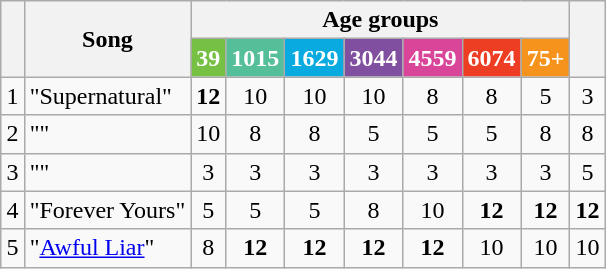<table class="wikitable" style="margin: 1em auto 1em auto; text-align:center;">
<tr>
<th rowspan="2"></th>
<th rowspan="2">Song</th>
<th colspan="7">Age groups</th>
<th rowspan="2"></th>
</tr>
<tr>
<th style="background:#76C043;color:white;">39</th>
<th style="background:#55BF9A;color:white;">1015</th>
<th style="background:#09AAE0;color:white;">1629</th>
<th style="background:#804F9F;color:white;">3044</th>
<th style="background:#D94599;color:white;">4559</th>
<th style="background:#ED3E23;color:white;">6074</th>
<th style="background:#F6931D;color:white;">75+</th>
</tr>
<tr>
<td>1</td>
<td align="left">"Supernatural"</td>
<td><strong>12</strong></td>
<td>10</td>
<td>10</td>
<td>10</td>
<td>8</td>
<td>8</td>
<td>5</td>
<td>3</td>
</tr>
<tr>
<td>2</td>
<td align="left">""</td>
<td>10</td>
<td>8</td>
<td>8</td>
<td>5</td>
<td>5</td>
<td>5</td>
<td>8</td>
<td>8</td>
</tr>
<tr>
<td>3</td>
<td align="left">""</td>
<td>3</td>
<td>3</td>
<td>3</td>
<td>3</td>
<td>3</td>
<td>3</td>
<td>3</td>
<td>5</td>
</tr>
<tr>
<td>4</td>
<td align="left">"Forever Yours"</td>
<td>5</td>
<td>5</td>
<td>5</td>
<td>8</td>
<td>10</td>
<td><strong>12</strong></td>
<td><strong>12</strong></td>
<td><strong>12</strong></td>
</tr>
<tr>
<td>5</td>
<td align="left">"<a href='#'>Awful Liar</a>"</td>
<td>8</td>
<td><strong>12</strong></td>
<td><strong>12</strong></td>
<td><strong>12</strong></td>
<td><strong>12</strong></td>
<td>10</td>
<td>10</td>
<td>10</td>
</tr>
</table>
